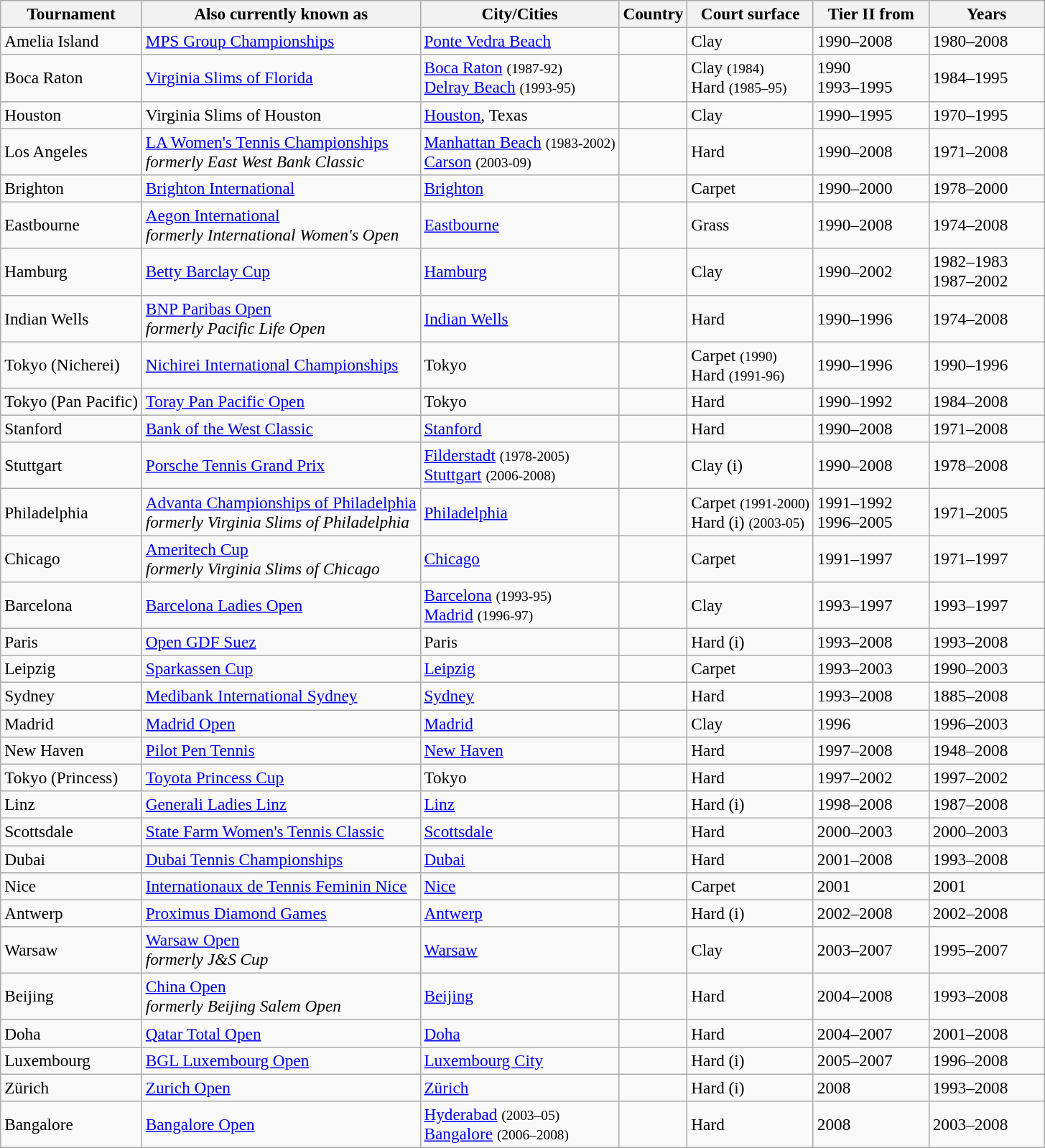<table class="sortable wikitable" style="font-size:97%">
<tr bgcolor="efefef">
<th><strong>Tournament</strong></th>
<th><strong>Also currently known as</strong></th>
<th><strong>City/Cities</strong></th>
<th><strong>Country</strong></th>
<th><strong>Court surface</strong></th>
<th style="width:100px"><strong>Tier II from</strong></th>
<th style="width:100px"><strong>Years</strong></th>
</tr>
<tr>
<td>Amelia Island</td>
<td><a href='#'>MPS Group Championships</a></td>
<td><a href='#'>Ponte Vedra Beach</a></td>
<td></td>
<td>Clay</td>
<td>1990–2008</td>
<td>1980–2008</td>
</tr>
<tr>
<td>Boca Raton</td>
<td><a href='#'>Virginia Slims of Florida</a></td>
<td><a href='#'>Boca Raton</a> <small>(1987-92)</small><br><a href='#'>Delray Beach</a> <small>(1993-95)</small></td>
<td></td>
<td>Clay <small>(1984)</small><br>Hard <small>(1985–95)</small></td>
<td>1990<br>1993–1995</td>
<td>1984–1995</td>
</tr>
<tr>
<td>Houston</td>
<td>Virginia Slims of Houston</td>
<td><a href='#'>Houston</a>, Texas</td>
<td></td>
<td>Clay</td>
<td>1990–1995</td>
<td>1970–1995</td>
</tr>
<tr>
<td>Los Angeles</td>
<td><a href='#'>LA Women's Tennis Championships</a><br><em>formerly East West Bank Classic</em></td>
<td><a href='#'>Manhattan Beach</a> <small>(1983-2002)</small><br><a href='#'>Carson</a> <small>(2003-09)</small></td>
<td></td>
<td>Hard</td>
<td>1990–2008</td>
<td>1971–2008</td>
</tr>
<tr>
<td>Brighton</td>
<td><a href='#'>Brighton International</a></td>
<td><a href='#'>Brighton</a></td>
<td></td>
<td>Carpet</td>
<td>1990–2000</td>
<td>1978–2000</td>
</tr>
<tr>
<td>Eastbourne</td>
<td><a href='#'>Aegon International</a><br><em>formerly International Women's Open</em></td>
<td><a href='#'>Eastbourne</a></td>
<td></td>
<td>Grass</td>
<td>1990–2008</td>
<td>1974–2008</td>
</tr>
<tr>
<td>Hamburg</td>
<td><a href='#'>Betty Barclay Cup</a></td>
<td><a href='#'>Hamburg</a></td>
<td></td>
<td>Clay</td>
<td>1990–2002</td>
<td>1982–1983<br>1987–2002</td>
</tr>
<tr>
<td>Indian Wells</td>
<td><a href='#'>BNP Paribas Open</a><br><em>formerly Pacific Life Open</em></td>
<td><a href='#'>Indian Wells</a></td>
<td></td>
<td>Hard</td>
<td>1990–1996</td>
<td>1974–2008</td>
</tr>
<tr>
<td>Tokyo (Nicherei)</td>
<td><a href='#'>Nichirei International Championships</a></td>
<td>Tokyo</td>
<td></td>
<td>Carpet <small>(1990)</small><br>Hard <small>(1991-96)</small></td>
<td>1990–1996</td>
<td>1990–1996</td>
</tr>
<tr>
<td>Tokyo (Pan Pacific)</td>
<td><a href='#'>Toray Pan Pacific Open</a></td>
<td>Tokyo</td>
<td></td>
<td>Hard</td>
<td>1990–1992</td>
<td>1984–2008</td>
</tr>
<tr>
<td>Stanford</td>
<td><a href='#'>Bank of the West Classic</a></td>
<td><a href='#'>Stanford</a></td>
<td></td>
<td>Hard</td>
<td>1990–2008</td>
<td>1971–2008</td>
</tr>
<tr>
<td>Stuttgart</td>
<td><a href='#'>Porsche Tennis Grand Prix</a></td>
<td><a href='#'>Filderstadt</a> <small>(1978-2005)</small><br><a href='#'>Stuttgart</a> <small>(2006-2008)</small></td>
<td></td>
<td>Clay (i)</td>
<td>1990–2008</td>
<td>1978–2008</td>
</tr>
<tr>
<td>Philadelphia</td>
<td><a href='#'>Advanta Championships of Philadelphia</a><br><em>formerly Virginia Slims of Philadelphia</em></td>
<td><a href='#'>Philadelphia</a></td>
<td></td>
<td>Carpet <small>(1991-2000)</small><br>Hard (i) <small>(2003-05)</small></td>
<td>1991–1992<br>1996–2005</td>
<td>1971–2005</td>
</tr>
<tr>
<td>Chicago</td>
<td><a href='#'>Ameritech Cup</a><br><em>formerly Virginia Slims of Chicago</em></td>
<td><a href='#'>Chicago</a></td>
<td></td>
<td>Carpet</td>
<td>1991–1997</td>
<td>1971–1997</td>
</tr>
<tr>
<td>Barcelona</td>
<td><a href='#'>Barcelona Ladies Open</a></td>
<td><a href='#'>Barcelona</a> <small>(1993-95)</small><br><a href='#'>Madrid</a> <small>(1996-97)</small></td>
<td></td>
<td>Clay</td>
<td>1993–1997</td>
<td>1993–1997</td>
</tr>
<tr>
<td>Paris</td>
<td><a href='#'>Open GDF Suez</a></td>
<td>Paris</td>
<td></td>
<td>Hard (i)</td>
<td>1993–2008</td>
<td>1993–2008</td>
</tr>
<tr>
<td>Leipzig</td>
<td><a href='#'>Sparkassen Cup</a></td>
<td><a href='#'>Leipzig</a></td>
<td></td>
<td>Carpet</td>
<td>1993–2003</td>
<td>1990–2003</td>
</tr>
<tr>
<td>Sydney</td>
<td><a href='#'>Medibank International Sydney</a></td>
<td><a href='#'>Sydney</a></td>
<td></td>
<td>Hard</td>
<td>1993–2008</td>
<td>1885–2008</td>
</tr>
<tr>
<td>Madrid</td>
<td><a href='#'>Madrid Open</a></td>
<td><a href='#'>Madrid</a></td>
<td></td>
<td>Clay</td>
<td>1996</td>
<td>1996–2003</td>
</tr>
<tr>
<td>New Haven</td>
<td><a href='#'>Pilot Pen Tennis</a></td>
<td><a href='#'>New Haven</a></td>
<td></td>
<td>Hard</td>
<td>1997–2008</td>
<td>1948–2008</td>
</tr>
<tr>
<td>Tokyo (Princess)</td>
<td><a href='#'>Toyota Princess Cup</a></td>
<td>Tokyo</td>
<td></td>
<td>Hard</td>
<td>1997–2002</td>
<td>1997–2002</td>
</tr>
<tr>
<td>Linz</td>
<td><a href='#'>Generali Ladies Linz</a></td>
<td><a href='#'>Linz</a></td>
<td></td>
<td>Hard (i)</td>
<td>1998–2008</td>
<td>1987–2008</td>
</tr>
<tr>
<td>Scottsdale</td>
<td><a href='#'>State Farm Women's Tennis Classic</a></td>
<td><a href='#'>Scottsdale</a></td>
<td></td>
<td>Hard</td>
<td>2000–2003</td>
<td>2000–2003</td>
</tr>
<tr>
<td>Dubai</td>
<td><a href='#'>Dubai Tennis Championships</a></td>
<td><a href='#'>Dubai</a></td>
<td nowrap></td>
<td>Hard</td>
<td>2001–2008</td>
<td>1993–2008</td>
</tr>
<tr>
<td>Nice</td>
<td><a href='#'>Internationaux de Tennis Feminin Nice</a></td>
<td><a href='#'>Nice</a></td>
<td></td>
<td>Carpet</td>
<td>2001</td>
<td>2001</td>
</tr>
<tr>
<td>Antwerp</td>
<td><a href='#'>Proximus Diamond Games</a></td>
<td><a href='#'>Antwerp</a></td>
<td></td>
<td>Hard (i)</td>
<td>2002–2008</td>
<td>2002–2008</td>
</tr>
<tr>
<td>Warsaw</td>
<td><a href='#'>Warsaw Open</a><br><em>formerly J&S Cup</em></td>
<td><a href='#'>Warsaw</a></td>
<td></td>
<td>Clay</td>
<td>2003–2007</td>
<td>1995–2007</td>
</tr>
<tr>
<td>Beijing</td>
<td><a href='#'>China Open</a><br><em>formerly Beijing Salem Open</em></td>
<td><a href='#'>Beijing</a></td>
<td></td>
<td>Hard</td>
<td>2004–2008</td>
<td>1993–2008</td>
</tr>
<tr>
<td>Doha</td>
<td><a href='#'>Qatar Total Open</a></td>
<td><a href='#'>Doha</a></td>
<td></td>
<td>Hard</td>
<td>2004–2007</td>
<td>2001–2008</td>
</tr>
<tr>
<td>Luxembourg</td>
<td><a href='#'>BGL Luxembourg Open</a></td>
<td><a href='#'>Luxembourg City</a></td>
<td></td>
<td>Hard (i)</td>
<td>2005–2007</td>
<td>1996–2008</td>
</tr>
<tr>
<td>Zürich</td>
<td><a href='#'>Zurich Open</a></td>
<td><a href='#'>Zürich</a></td>
<td></td>
<td>Hard (i)</td>
<td>2008</td>
<td>1993–2008</td>
</tr>
<tr>
<td>Bangalore</td>
<td><a href='#'>Bangalore Open</a></td>
<td><a href='#'>Hyderabad</a> <small>(2003–05)</small><br><a href='#'>Bangalore</a> <small>(2006–2008)</small></td>
<td></td>
<td>Hard</td>
<td>2008</td>
<td>2003–2008</td>
</tr>
</table>
